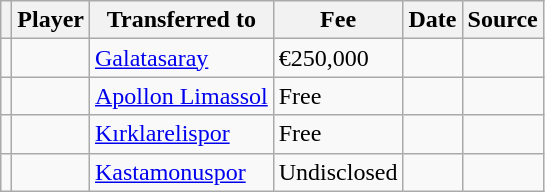<table class="wikitable plainrowheaders sortable">
<tr>
<th></th>
<th scope="col">Player</th>
<th>Transferred to</th>
<th style="width: 65px;">Fee</th>
<th scope="col">Date</th>
<th scope="col">Source</th>
</tr>
<tr>
<td align="center"></td>
<td></td>
<td> <a href='#'>Galatasaray</a></td>
<td>€250,000</td>
<td></td>
<td></td>
</tr>
<tr>
<td align="center"></td>
<td></td>
<td> <a href='#'>Apollon Limassol</a></td>
<td>Free</td>
<td></td>
<td></td>
</tr>
<tr>
<td align="center"></td>
<td></td>
<td> <a href='#'>Kırklarelispor</a></td>
<td>Free</td>
<td></td>
<td></td>
</tr>
<tr>
<td align="center"></td>
<td></td>
<td> <a href='#'>Kastamonuspor</a></td>
<td>Undisclosed</td>
<td></td>
<td></td>
</tr>
</table>
